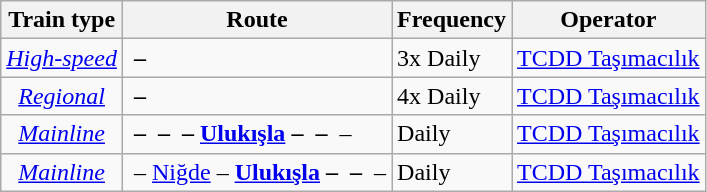<table class="wikitable">
<tr>
<th>Train type</th>
<th>Route</th>
<th>Frequency</th>
<th>Operator</th>
</tr>
<tr>
<td align="center"><em><a href='#'>High-speed</a></em></td>
<td><strong> – </strong></td>
<td>3x Daily</td>
<td><a href='#'>TCDD Taşımacılık</a></td>
</tr>
<tr>
<td align="center"><em><a href='#'>Regional</a></em></td>
<td><strong> – </strong></td>
<td>4x Daily</td>
<td><a href='#'>TCDD Taşımacılık</a></td>
</tr>
<tr>
<td align="center"><em><a href='#'>Mainline</a></em></td>
<td><strong> –  –  – <a href='#'>Ulukışla</a> –  – </strong> – </td>
<td>Daily</td>
<td><a href='#'>TCDD Taşımacılık</a></td>
</tr>
<tr>
<td align="center"><em><a href='#'>Mainline</a></em></td>
<td> – <a href='#'>Niğde</a> – <strong><a href='#'>Ulukışla</a> –  – </strong> – </td>
<td>Daily</td>
<td><a href='#'>TCDD Taşımacılık</a></td>
</tr>
</table>
